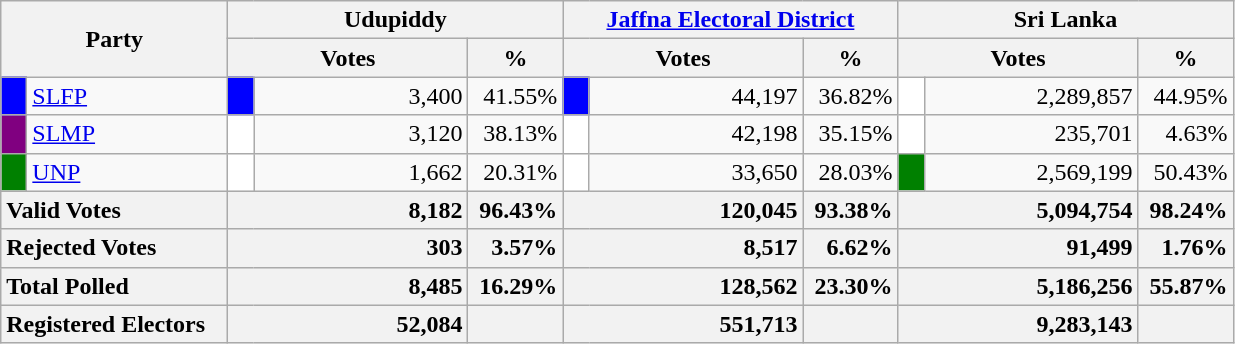<table class="wikitable">
<tr>
<th colspan="2" width="144px"rowspan="2">Party</th>
<th colspan="3" width="216px">Udupiddy</th>
<th colspan="3" width="216px"><a href='#'>Jaffna Electoral District</a></th>
<th colspan="3" width="216px">Sri Lanka</th>
</tr>
<tr>
<th colspan="2" width="144px">Votes</th>
<th>%</th>
<th colspan="2" width="144px">Votes</th>
<th>%</th>
<th colspan="2" width="144px">Votes</th>
<th>%</th>
</tr>
<tr>
<td style="background-color:blue;" width="10px"></td>
<td style="text-align:left;"><a href='#'>SLFP</a></td>
<td style="background-color:blue;" width="10px"></td>
<td style="text-align:right;">3,400</td>
<td style="text-align:right;">41.55%</td>
<td style="background-color:blue;" width="10px"></td>
<td style="text-align:right;">44,197</td>
<td style="text-align:right;">36.82%</td>
<td style="background-color:white;" width="10px"></td>
<td style="text-align:right;">2,289,857</td>
<td style="text-align:right;">44.95%</td>
</tr>
<tr>
<td style="background-color:purple;" width="10px"></td>
<td style="text-align:left;"><a href='#'>SLMP</a></td>
<td style="background-color:white;" width="10px"></td>
<td style="text-align:right;">3,120</td>
<td style="text-align:right;">38.13%</td>
<td style="background-color:white;" width="10px"></td>
<td style="text-align:right;">42,198</td>
<td style="text-align:right;">35.15%</td>
<td style="background-color:white;" width="10px"></td>
<td style="text-align:right;">235,701</td>
<td style="text-align:right;">4.63%</td>
</tr>
<tr>
<td style="background-color:green;" width="10px"></td>
<td style="text-align:left;"><a href='#'>UNP</a></td>
<td style="background-color:white;" width="10px"></td>
<td style="text-align:right;">1,662</td>
<td style="text-align:right;">20.31%</td>
<td style="background-color:white;" width="10px"></td>
<td style="text-align:right;">33,650</td>
<td style="text-align:right;">28.03%</td>
<td style="background-color:green;" width="10px"></td>
<td style="text-align:right;">2,569,199</td>
<td style="text-align:right;">50.43%</td>
</tr>
<tr>
<th colspan="2" width="144px"style="text-align:left;">Valid Votes</th>
<th style="text-align:right;"colspan="2" width="144px">8,182</th>
<th style="text-align:right;">96.43%</th>
<th style="text-align:right;"colspan="2" width="144px">120,045</th>
<th style="text-align:right;">93.38%</th>
<th style="text-align:right;"colspan="2" width="144px">5,094,754</th>
<th style="text-align:right;">98.24%</th>
</tr>
<tr>
<th colspan="2" width="144px"style="text-align:left;">Rejected Votes</th>
<th style="text-align:right;"colspan="2" width="144px">303</th>
<th style="text-align:right;">3.57%</th>
<th style="text-align:right;"colspan="2" width="144px">8,517</th>
<th style="text-align:right;">6.62%</th>
<th style="text-align:right;"colspan="2" width="144px">91,499</th>
<th style="text-align:right;">1.76%</th>
</tr>
<tr>
<th colspan="2" width="144px"style="text-align:left;">Total Polled</th>
<th style="text-align:right;"colspan="2" width="144px">8,485</th>
<th style="text-align:right;">16.29%</th>
<th style="text-align:right;"colspan="2" width="144px">128,562</th>
<th style="text-align:right;">23.30%</th>
<th style="text-align:right;"colspan="2" width="144px">5,186,256</th>
<th style="text-align:right;">55.87%</th>
</tr>
<tr>
<th colspan="2" width="144px"style="text-align:left;">Registered Electors</th>
<th style="text-align:right;"colspan="2" width="144px">52,084</th>
<th></th>
<th style="text-align:right;"colspan="2" width="144px">551,713</th>
<th></th>
<th style="text-align:right;"colspan="2" width="144px">9,283,143</th>
<th></th>
</tr>
</table>
